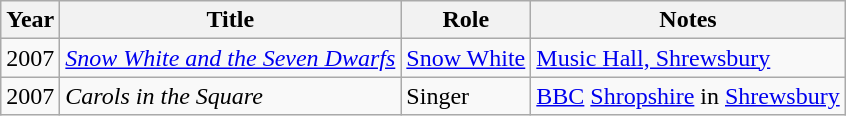<table class="wikitable sortable">
<tr>
<th>Year</th>
<th>Title</th>
<th>Role</th>
<th class="unsortable">Notes</th>
</tr>
<tr>
<td>2007</td>
<td><em><a href='#'>Snow White and the Seven Dwarfs</a></em></td>
<td><a href='#'>Snow White</a></td>
<td><a href='#'>Music Hall, Shrewsbury</a></td>
</tr>
<tr>
<td>2007</td>
<td><em>Carols in the Square</em></td>
<td>Singer</td>
<td><a href='#'>BBC</a> <a href='#'>Shropshire</a> in <a href='#'>Shrewsbury</a></td>
</tr>
</table>
